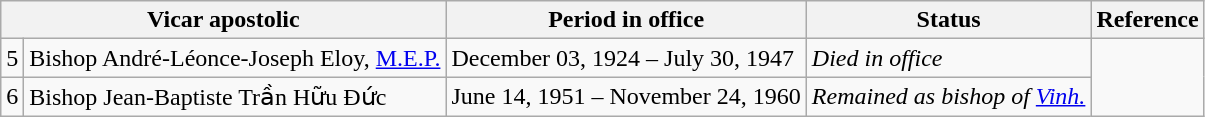<table class="wikitable">
<tr>
<th colspan="2">Vicar apostolic</th>
<th>Period in office</th>
<th>Status</th>
<th>Reference</th>
</tr>
<tr>
<td>5</td>
<td>Bishop André-Léonce-Joseph Eloy, <a href='#'>M.E.P.</a></td>
<td>December 03, 1924 – July 30, 1947</td>
<td><em>Died in office</em></td>
<td rowspan=2></td>
</tr>
<tr>
<td>6</td>
<td>Bishop Jean-Baptiste Trần Hữu Ðức</td>
<td>June 14, 1951 – November 24, 1960</td>
<td><em>Remained as bishop of <a href='#'>Vinh.</a></em></td>
</tr>
</table>
